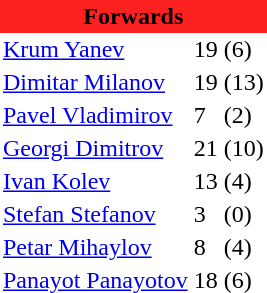<table class="toccolours" border="0" cellpadding="2" cellspacing="0" align="left" style="margin:0.5em;">
<tr>
<th colspan="4" align="center" bgcolor="#FF2020"><span>Forwards</span></th>
</tr>
<tr>
<td> <a href='#'>Krum Yanev</a></td>
<td>19</td>
<td>(6)</td>
</tr>
<tr>
<td> <a href='#'>Dimitar Milanov</a></td>
<td>19</td>
<td>(13)</td>
</tr>
<tr>
<td> <a href='#'>Pavel Vladimirov</a></td>
<td>7</td>
<td>(2)</td>
</tr>
<tr>
<td> <a href='#'>Georgi Dimitrov</a></td>
<td>21</td>
<td>(10)</td>
</tr>
<tr>
<td> <a href='#'>Ivan Kolev</a></td>
<td>13</td>
<td>(4)</td>
</tr>
<tr>
<td> <a href='#'>Stefan Stefanov</a></td>
<td>3</td>
<td>(0)</td>
</tr>
<tr>
<td> <a href='#'>Petar Mihaylov</a></td>
<td>8</td>
<td>(4)</td>
</tr>
<tr>
<td> <a href='#'>Panayot Panayotov</a></td>
<td>18</td>
<td>(6)</td>
</tr>
<tr>
</tr>
</table>
